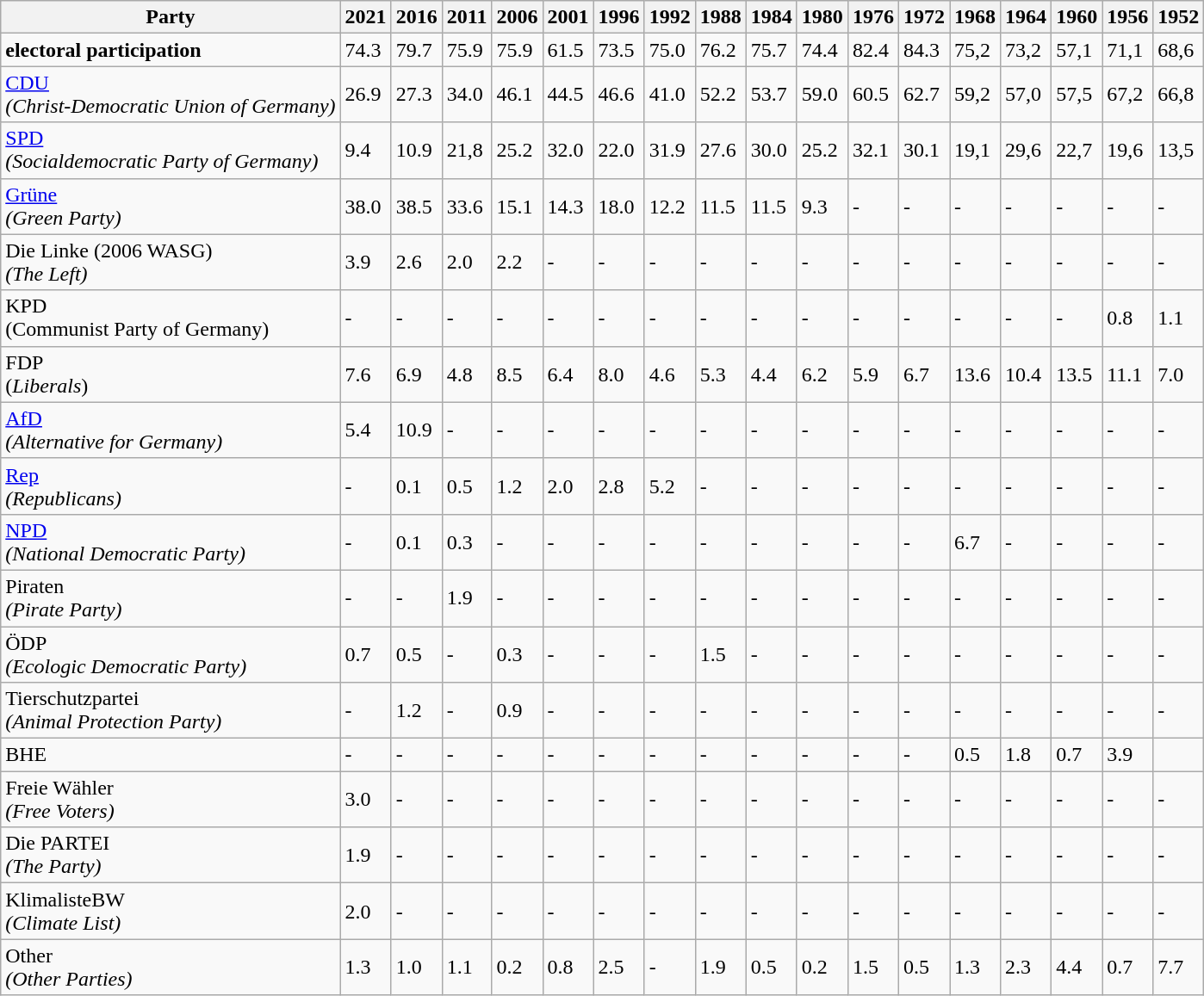<table class="wikitable sortable">
<tr>
<th>Party</th>
<th>2021</th>
<th>2016</th>
<th>2011</th>
<th>2006</th>
<th>2001</th>
<th>1996</th>
<th>1992</th>
<th>1988</th>
<th>1984</th>
<th>1980</th>
<th>1976</th>
<th>1972</th>
<th>1968</th>
<th>1964</th>
<th>1960</th>
<th>1956</th>
<th>1952</th>
</tr>
<tr>
<td><strong>electoral participation</strong></td>
<td>74.3</td>
<td>79.7</td>
<td>75.9</td>
<td>75.9</td>
<td>61.5</td>
<td>73.5</td>
<td>75.0</td>
<td>76.2</td>
<td>75.7</td>
<td>74.4</td>
<td>82.4</td>
<td>84.3</td>
<td>75,2</td>
<td>73,2</td>
<td>57,1</td>
<td>71,1</td>
<td>68,6</td>
</tr>
<tr>
<td><a href='#'>CDU</a><br><em>(Christ-Democratic Union of Germany)</em></td>
<td>26.9</td>
<td>27.3</td>
<td>34.0</td>
<td>46.1</td>
<td>44.5</td>
<td>46.6</td>
<td>41.0</td>
<td>52.2</td>
<td>53.7</td>
<td>59.0</td>
<td>60.5</td>
<td>62.7</td>
<td>59,2</td>
<td>57,0</td>
<td>57,5</td>
<td>67,2</td>
<td>66,8</td>
</tr>
<tr>
<td><a href='#'>SPD</a><br><em>(Socialdemocratic Party of Germany)</em></td>
<td>9.4</td>
<td>10.9</td>
<td>21,8</td>
<td>25.2</td>
<td>32.0</td>
<td>22.0</td>
<td>31.9</td>
<td>27.6</td>
<td>30.0</td>
<td>25.2</td>
<td>32.1</td>
<td>30.1</td>
<td>19,1</td>
<td>29,6</td>
<td>22,7</td>
<td>19,6</td>
<td>13,5</td>
</tr>
<tr>
<td><a href='#'>Grüne</a><br><em>(Green Party)</em></td>
<td>38.0</td>
<td>38.5</td>
<td>33.6</td>
<td>15.1</td>
<td>14.3</td>
<td>18.0</td>
<td>12.2</td>
<td>11.5</td>
<td>11.5</td>
<td>9.3</td>
<td>-</td>
<td>-</td>
<td>-</td>
<td>-</td>
<td>-</td>
<td>-</td>
<td>-</td>
</tr>
<tr>
<td>Die Linke (2006 WASG)<br> <em>(The Left)</em></td>
<td>3.9</td>
<td>2.6</td>
<td>2.0</td>
<td>2.2</td>
<td>-</td>
<td>-</td>
<td>-</td>
<td>-</td>
<td>-</td>
<td>-</td>
<td>-</td>
<td>-</td>
<td>-</td>
<td>-</td>
<td>-</td>
<td>-</td>
<td>-</td>
</tr>
<tr>
<td>KPD<br> (Communist Party of Germany)</td>
<td>-</td>
<td>-</td>
<td>-</td>
<td>-</td>
<td>-</td>
<td>-</td>
<td>-</td>
<td>-</td>
<td>-</td>
<td>-</td>
<td>-</td>
<td>-</td>
<td>-</td>
<td>-</td>
<td>-</td>
<td>0.8</td>
<td>1.1</td>
</tr>
<tr>
<td>FDP<br>(<em>Liberals</em>)</td>
<td>7.6</td>
<td>6.9</td>
<td>4.8</td>
<td>8.5</td>
<td>6.4</td>
<td>8.0</td>
<td>4.6</td>
<td>5.3</td>
<td>4.4</td>
<td>6.2</td>
<td>5.9</td>
<td>6.7</td>
<td>13.6</td>
<td>10.4</td>
<td>13.5</td>
<td>11.1</td>
<td>7.0</td>
</tr>
<tr>
<td><a href='#'>AfD</a><br><em>(Alternative for Germany)</em></td>
<td>5.4</td>
<td>10.9</td>
<td>-</td>
<td>-</td>
<td>-</td>
<td>-</td>
<td>-</td>
<td>-</td>
<td>-</td>
<td>-</td>
<td>-</td>
<td>-</td>
<td>-</td>
<td>-</td>
<td>-</td>
<td>-</td>
<td>-</td>
</tr>
<tr>
<td><a href='#'>Rep</a><br><em>(Republicans)</em></td>
<td>-</td>
<td>0.1</td>
<td>0.5</td>
<td>1.2</td>
<td>2.0</td>
<td>2.8</td>
<td>5.2</td>
<td>-</td>
<td>-</td>
<td>-</td>
<td>-</td>
<td>-</td>
<td>-</td>
<td>-</td>
<td>-</td>
<td>-</td>
<td>-</td>
</tr>
<tr>
<td><a href='#'>NPD</a><br><em>(National Democratic Party)</em></td>
<td>-</td>
<td>0.1</td>
<td>0.3</td>
<td>-</td>
<td>-</td>
<td>-</td>
<td>-</td>
<td>-</td>
<td>-</td>
<td>-</td>
<td>-</td>
<td>-</td>
<td>6.7</td>
<td>-</td>
<td>-</td>
<td>-</td>
<td>-</td>
</tr>
<tr>
<td>Piraten<br><em>(Pirate Party)</em></td>
<td>-</td>
<td>-</td>
<td>1.9</td>
<td>-</td>
<td>-</td>
<td>-</td>
<td>-</td>
<td>-</td>
<td>-</td>
<td>-</td>
<td>-</td>
<td>-</td>
<td>-</td>
<td>-</td>
<td>-</td>
<td>-</td>
<td>-</td>
</tr>
<tr>
<td>ÖDP<br><em>(Ecologic Democratic Party)</em></td>
<td>0.7</td>
<td>0.5</td>
<td>-</td>
<td>0.3</td>
<td>-</td>
<td>-</td>
<td>-</td>
<td>1.5</td>
<td>-</td>
<td>-</td>
<td>-</td>
<td>-</td>
<td>-</td>
<td>-</td>
<td>-</td>
<td>-</td>
<td>-</td>
</tr>
<tr>
<td>Tierschutzpartei<br><em>(Animal Protection Party)</em></td>
<td>-</td>
<td>1.2</td>
<td>-</td>
<td>0.9</td>
<td>-</td>
<td>-</td>
<td>-</td>
<td>-</td>
<td>-</td>
<td>-</td>
<td>-</td>
<td>-</td>
<td>-</td>
<td>-</td>
<td>-</td>
<td>-</td>
<td>-</td>
</tr>
<tr>
<td>BHE</td>
<td>-</td>
<td>-</td>
<td>-</td>
<td>-</td>
<td>-</td>
<td>-</td>
<td>-</td>
<td>-</td>
<td>-</td>
<td>-</td>
<td>-</td>
<td>-</td>
<td>0.5</td>
<td>1.8</td>
<td>0.7</td>
<td>3.9</td>
</tr>
<tr>
<td>Freie Wähler<br><em>(Free Voters)</em></td>
<td>3.0</td>
<td>-</td>
<td>-</td>
<td>-</td>
<td>-</td>
<td>-</td>
<td>-</td>
<td>-</td>
<td>-</td>
<td>-</td>
<td>-</td>
<td>-</td>
<td>-</td>
<td>-</td>
<td>-</td>
<td>-</td>
<td>-</td>
</tr>
<tr>
<td>Die PARTEI<br><em>(The Party)</em></td>
<td>1.9</td>
<td>-</td>
<td>-</td>
<td>-</td>
<td>-</td>
<td>-</td>
<td>-</td>
<td>-</td>
<td>-</td>
<td>-</td>
<td>-</td>
<td>-</td>
<td>-</td>
<td>-</td>
<td>-</td>
<td>-</td>
<td>-</td>
</tr>
<tr>
<td>KlimalisteBW<br><em>(Climate List)</em></td>
<td>2.0</td>
<td>-</td>
<td>-</td>
<td>-</td>
<td>-</td>
<td>-</td>
<td>-</td>
<td>-</td>
<td>-</td>
<td>-</td>
<td>-</td>
<td>-</td>
<td>-</td>
<td>-</td>
<td>-</td>
<td>-</td>
<td>-</td>
</tr>
<tr>
<td>Other<br><em>(Other Parties)</em></td>
<td>1.3</td>
<td>1.0</td>
<td>1.1</td>
<td>0.2</td>
<td>0.8</td>
<td>2.5</td>
<td>-</td>
<td>1.9</td>
<td>0.5</td>
<td>0.2</td>
<td>1.5</td>
<td>0.5</td>
<td>1.3</td>
<td>2.3</td>
<td>4.4</td>
<td>0.7</td>
<td>7.7</td>
</tr>
</table>
